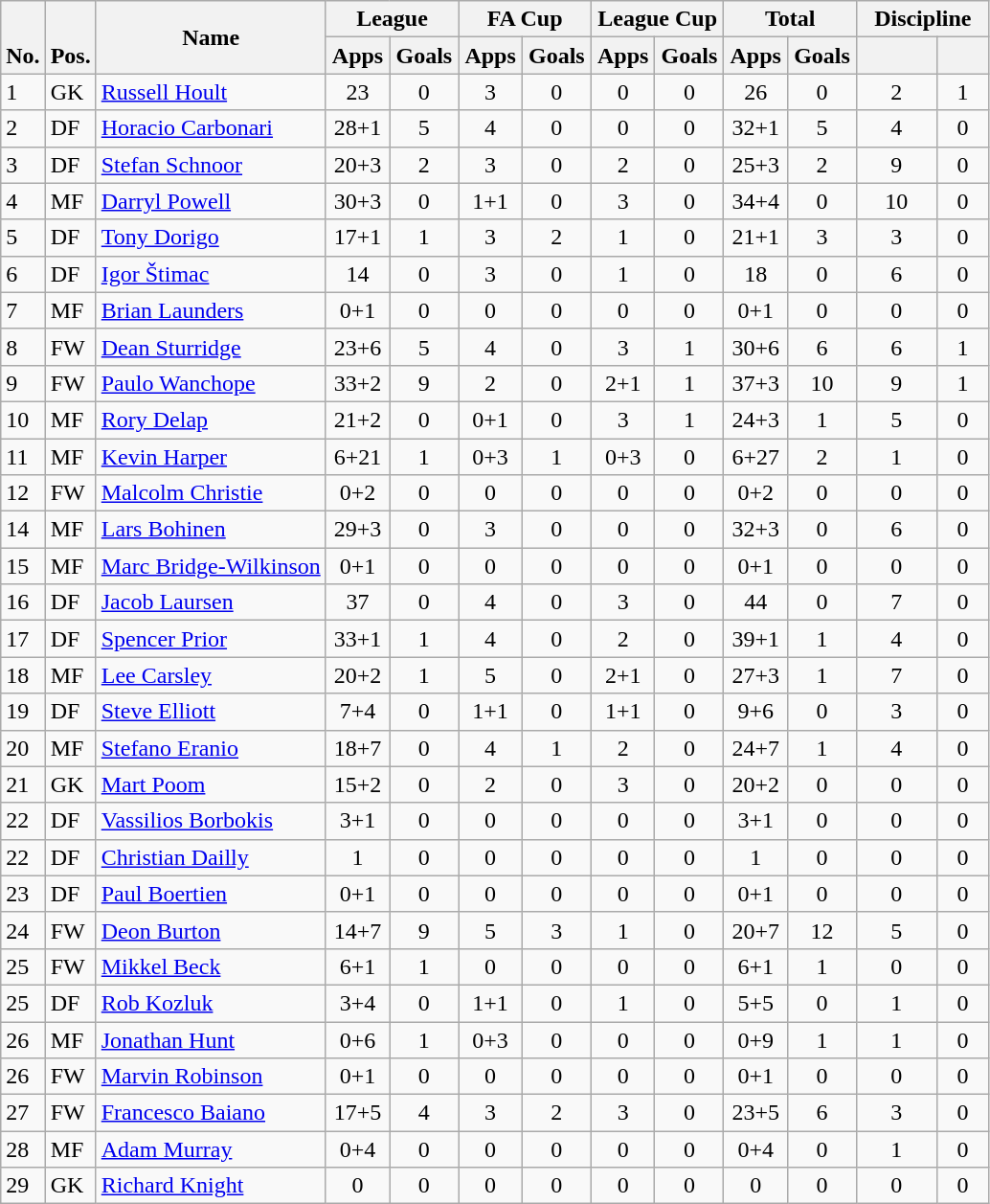<table class="wikitable" style="text-align:center">
<tr>
<th rowspan="2" style="vertical-align:bottom;">No.</th>
<th rowspan="2" style="vertical-align:bottom;">Pos.</th>
<th rowspan="2">Name</th>
<th colspan="2" style="width:85px;">League</th>
<th colspan="2" style="width:85px;">FA Cup</th>
<th colspan="2" style="width:85px;">League Cup</th>
<th colspan="2" style="width:85px;">Total</th>
<th colspan="2" style="width:85px;">Discipline</th>
</tr>
<tr>
<th>Apps</th>
<th>Goals</th>
<th>Apps</th>
<th>Goals</th>
<th>Apps</th>
<th>Goals</th>
<th>Apps</th>
<th>Goals</th>
<th></th>
<th></th>
</tr>
<tr>
<td align="left">1</td>
<td align="left">GK</td>
<td align="left"> <a href='#'>Russell Hoult</a></td>
<td>23</td>
<td>0</td>
<td>3</td>
<td>0</td>
<td>0</td>
<td>0</td>
<td>26</td>
<td>0</td>
<td>2</td>
<td>1</td>
</tr>
<tr>
<td align="left">2</td>
<td align="left">DF</td>
<td align="left"> <a href='#'>Horacio Carbonari</a></td>
<td>28+1</td>
<td>5</td>
<td>4</td>
<td>0</td>
<td>0</td>
<td>0</td>
<td>32+1</td>
<td>5</td>
<td>4</td>
<td>0</td>
</tr>
<tr>
<td align="left">3</td>
<td align="left">DF</td>
<td align="left"> <a href='#'>Stefan Schnoor</a></td>
<td>20+3</td>
<td>2</td>
<td>3</td>
<td>0</td>
<td>2</td>
<td>0</td>
<td>25+3</td>
<td>2</td>
<td>9</td>
<td>0</td>
</tr>
<tr>
<td align="left">4</td>
<td align="left">MF</td>
<td align="left"> <a href='#'>Darryl Powell</a></td>
<td>30+3</td>
<td>0</td>
<td>1+1</td>
<td>0</td>
<td>3</td>
<td>0</td>
<td>34+4</td>
<td>0</td>
<td>10</td>
<td>0</td>
</tr>
<tr>
<td align="left">5</td>
<td align="left">DF</td>
<td align="left"> <a href='#'>Tony Dorigo</a></td>
<td>17+1</td>
<td>1</td>
<td>3</td>
<td>2</td>
<td>1</td>
<td>0</td>
<td>21+1</td>
<td>3</td>
<td>3</td>
<td>0</td>
</tr>
<tr>
<td align="left">6</td>
<td align="left">DF</td>
<td align="left"> <a href='#'>Igor Štimac</a></td>
<td>14</td>
<td>0</td>
<td>3</td>
<td>0</td>
<td>1</td>
<td>0</td>
<td>18</td>
<td>0</td>
<td>6</td>
<td>0</td>
</tr>
<tr>
<td align="left">7</td>
<td align="left">MF</td>
<td align="left"> <a href='#'>Brian Launders</a></td>
<td>0+1</td>
<td>0</td>
<td>0</td>
<td>0</td>
<td>0</td>
<td>0</td>
<td>0+1</td>
<td>0</td>
<td>0</td>
<td>0</td>
</tr>
<tr>
<td align="left">8</td>
<td align="left">FW</td>
<td align="left"> <a href='#'>Dean Sturridge</a></td>
<td>23+6</td>
<td>5</td>
<td>4</td>
<td>0</td>
<td>3</td>
<td>1</td>
<td>30+6</td>
<td>6</td>
<td>6</td>
<td>1</td>
</tr>
<tr>
<td align="left">9</td>
<td align="left">FW</td>
<td align="left"> <a href='#'>Paulo Wanchope</a></td>
<td>33+2</td>
<td>9</td>
<td>2</td>
<td>0</td>
<td>2+1</td>
<td>1</td>
<td>37+3</td>
<td>10</td>
<td>9</td>
<td>1</td>
</tr>
<tr>
<td align="left">10</td>
<td align="left">MF</td>
<td align="left"> <a href='#'>Rory Delap</a></td>
<td>21+2</td>
<td>0</td>
<td>0+1</td>
<td>0</td>
<td>3</td>
<td>1</td>
<td>24+3</td>
<td>1</td>
<td>5</td>
<td>0</td>
</tr>
<tr>
<td align="left">11</td>
<td align="left">MF</td>
<td align="left"> <a href='#'>Kevin Harper</a></td>
<td>6+21</td>
<td>1</td>
<td>0+3</td>
<td>1</td>
<td>0+3</td>
<td>0</td>
<td>6+27</td>
<td>2</td>
<td>1</td>
<td>0</td>
</tr>
<tr>
<td align="left">12</td>
<td align="left">FW</td>
<td align="left"> <a href='#'>Malcolm Christie</a></td>
<td>0+2</td>
<td>0</td>
<td>0</td>
<td>0</td>
<td>0</td>
<td>0</td>
<td>0+2</td>
<td>0</td>
<td>0</td>
<td>0</td>
</tr>
<tr>
<td align="left">14</td>
<td align="left">MF</td>
<td align="left"> <a href='#'>Lars Bohinen</a></td>
<td>29+3</td>
<td>0</td>
<td>3</td>
<td>0</td>
<td>0</td>
<td>0</td>
<td>32+3</td>
<td>0</td>
<td>6</td>
<td>0</td>
</tr>
<tr>
<td align="left">15</td>
<td align="left">MF</td>
<td align="left"> <a href='#'>Marc Bridge-Wilkinson</a></td>
<td>0+1</td>
<td>0</td>
<td>0</td>
<td>0</td>
<td>0</td>
<td>0</td>
<td>0+1</td>
<td>0</td>
<td>0</td>
<td>0</td>
</tr>
<tr>
<td align="left">16</td>
<td align="left">DF</td>
<td align="left"> <a href='#'>Jacob Laursen</a></td>
<td>37</td>
<td>0</td>
<td>4</td>
<td>0</td>
<td>3</td>
<td>0</td>
<td>44</td>
<td>0</td>
<td>7</td>
<td>0</td>
</tr>
<tr>
<td align="left">17</td>
<td align="left">DF</td>
<td align="left"> <a href='#'>Spencer Prior</a></td>
<td>33+1</td>
<td>1</td>
<td>4</td>
<td>0</td>
<td>2</td>
<td>0</td>
<td>39+1</td>
<td>1</td>
<td>4</td>
<td>0</td>
</tr>
<tr>
<td align="left">18</td>
<td align="left">MF</td>
<td align="left"> <a href='#'>Lee Carsley</a></td>
<td>20+2</td>
<td>1</td>
<td>5</td>
<td>0</td>
<td>2+1</td>
<td>0</td>
<td>27+3</td>
<td>1</td>
<td>7</td>
<td>0</td>
</tr>
<tr>
<td align="left">19</td>
<td align="left">DF</td>
<td align="left"> <a href='#'>Steve Elliott</a></td>
<td>7+4</td>
<td>0</td>
<td>1+1</td>
<td>0</td>
<td>1+1</td>
<td>0</td>
<td>9+6</td>
<td>0</td>
<td>3</td>
<td>0</td>
</tr>
<tr>
<td align="left">20</td>
<td align="left">MF</td>
<td align="left"> <a href='#'>Stefano Eranio</a></td>
<td>18+7</td>
<td>0</td>
<td>4</td>
<td>1</td>
<td>2</td>
<td>0</td>
<td>24+7</td>
<td>1</td>
<td>4</td>
<td>0</td>
</tr>
<tr>
<td align="left">21</td>
<td align="left">GK</td>
<td align="left"> <a href='#'>Mart Poom</a></td>
<td>15+2</td>
<td>0</td>
<td>2</td>
<td>0</td>
<td>3</td>
<td>0</td>
<td>20+2</td>
<td>0</td>
<td>0</td>
<td>0</td>
</tr>
<tr>
<td align="left">22</td>
<td align="left">DF</td>
<td align="left"> <a href='#'>Vassilios Borbokis</a></td>
<td>3+1</td>
<td>0</td>
<td>0</td>
<td>0</td>
<td>0</td>
<td>0</td>
<td>3+1</td>
<td>0</td>
<td>0</td>
<td>0</td>
</tr>
<tr>
<td align="left">22</td>
<td align="left">DF</td>
<td align="left"> <a href='#'>Christian Dailly</a></td>
<td>1</td>
<td>0</td>
<td>0</td>
<td>0</td>
<td>0</td>
<td>0</td>
<td>1</td>
<td>0</td>
<td>0</td>
<td>0</td>
</tr>
<tr>
<td align="left">23</td>
<td align="left">DF</td>
<td align="left"> <a href='#'>Paul Boertien</a></td>
<td>0+1</td>
<td>0</td>
<td>0</td>
<td>0</td>
<td>0</td>
<td>0</td>
<td>0+1</td>
<td>0</td>
<td>0</td>
<td>0</td>
</tr>
<tr>
<td align="left">24</td>
<td align="left">FW</td>
<td align="left"> <a href='#'>Deon Burton</a></td>
<td>14+7</td>
<td>9</td>
<td>5</td>
<td>3</td>
<td>1</td>
<td>0</td>
<td>20+7</td>
<td>12</td>
<td>5</td>
<td>0</td>
</tr>
<tr>
<td align="left">25</td>
<td align="left">FW</td>
<td align="left"> <a href='#'>Mikkel Beck</a></td>
<td>6+1</td>
<td>1</td>
<td>0</td>
<td>0</td>
<td>0</td>
<td>0</td>
<td>6+1</td>
<td>1</td>
<td>0</td>
<td>0</td>
</tr>
<tr>
<td align="left">25</td>
<td align="left">DF</td>
<td align="left"> <a href='#'>Rob Kozluk</a></td>
<td>3+4</td>
<td>0</td>
<td>1+1</td>
<td>0</td>
<td>1</td>
<td>0</td>
<td>5+5</td>
<td>0</td>
<td>1</td>
<td>0</td>
</tr>
<tr>
<td align="left">26</td>
<td align="left">MF</td>
<td align="left"> <a href='#'>Jonathan Hunt</a></td>
<td>0+6</td>
<td>1</td>
<td>0+3</td>
<td>0</td>
<td>0</td>
<td>0</td>
<td>0+9</td>
<td>1</td>
<td>1</td>
<td>0</td>
</tr>
<tr>
<td align="left">26</td>
<td align="left">FW</td>
<td align="left"> <a href='#'>Marvin Robinson</a></td>
<td>0+1</td>
<td>0</td>
<td>0</td>
<td>0</td>
<td>0</td>
<td>0</td>
<td>0+1</td>
<td>0</td>
<td>0</td>
<td>0</td>
</tr>
<tr>
<td align="left">27</td>
<td align="left">FW</td>
<td align="left"> <a href='#'>Francesco Baiano</a></td>
<td>17+5</td>
<td>4</td>
<td>3</td>
<td>2</td>
<td>3</td>
<td>0</td>
<td>23+5</td>
<td>6</td>
<td>3</td>
<td>0</td>
</tr>
<tr>
<td align="left">28</td>
<td align="left">MF</td>
<td align="left"> <a href='#'>Adam Murray</a></td>
<td>0+4</td>
<td>0</td>
<td>0</td>
<td>0</td>
<td>0</td>
<td>0</td>
<td>0+4</td>
<td>0</td>
<td>1</td>
<td>0</td>
</tr>
<tr>
<td align="left">29</td>
<td align="left">GK</td>
<td align="left"> <a href='#'>Richard Knight</a></td>
<td>0</td>
<td>0</td>
<td>0</td>
<td>0</td>
<td>0</td>
<td>0</td>
<td>0</td>
<td>0</td>
<td>0</td>
<td 0>0</td>
</tr>
</table>
